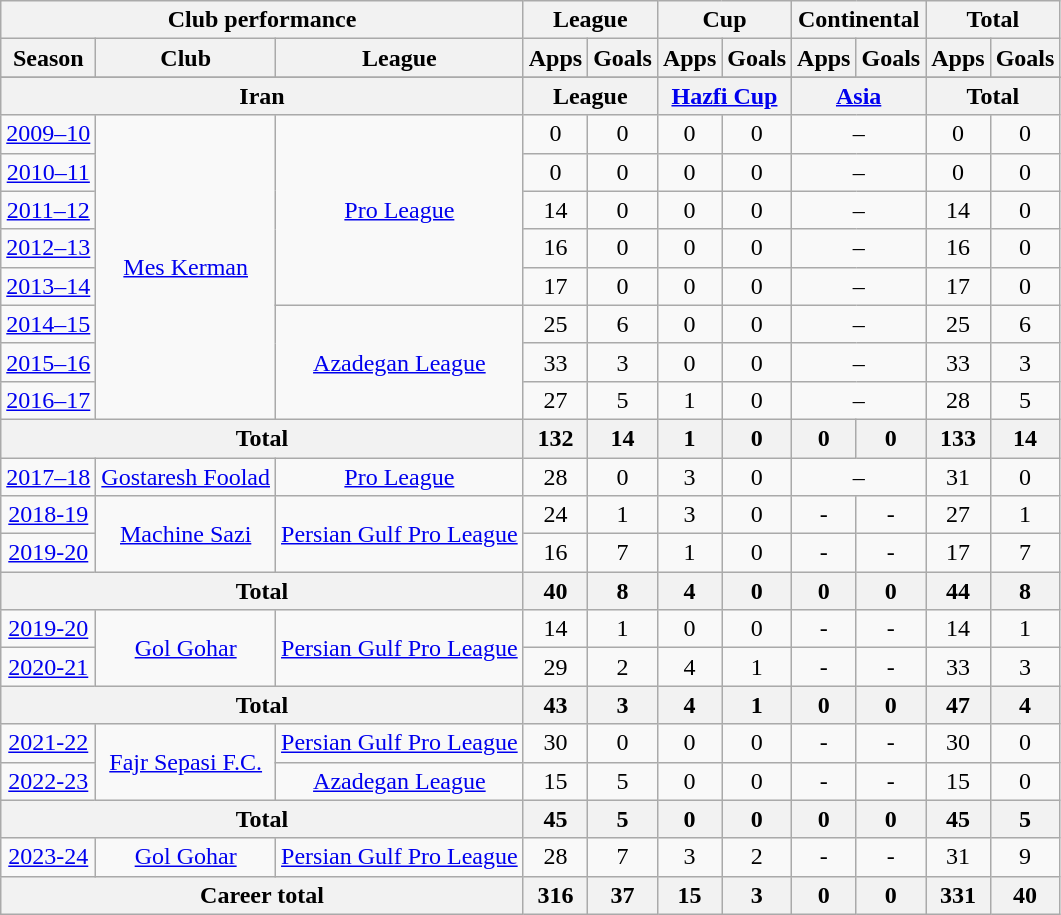<table class="wikitable" style="text-align:center">
<tr>
<th colspan=3>Club performance</th>
<th colspan=2>League</th>
<th colspan=2>Cup</th>
<th colspan=2>Continental</th>
<th colspan=2>Total</th>
</tr>
<tr>
<th>Season</th>
<th>Club</th>
<th>League</th>
<th>Apps</th>
<th>Goals</th>
<th>Apps</th>
<th>Goals</th>
<th>Apps</th>
<th>Goals</th>
<th>Apps</th>
<th>Goals</th>
</tr>
<tr>
</tr>
<tr>
<th colspan=3>Iran</th>
<th colspan=2>League</th>
<th colspan=2><a href='#'>Hazfi Cup</a></th>
<th colspan=2><a href='#'>Asia</a></th>
<th colspan=2>Total</th>
</tr>
<tr>
<td><a href='#'>2009–10</a></td>
<td rowspan="8"><a href='#'>Mes Kerman</a></td>
<td rowspan="5"><a href='#'>Pro League</a></td>
<td>0</td>
<td>0</td>
<td>0</td>
<td>0</td>
<td colspan="2">–</td>
<td>0</td>
<td>0</td>
</tr>
<tr>
<td><a href='#'>2010–11</a></td>
<td>0</td>
<td>0</td>
<td>0</td>
<td>0</td>
<td colspan="2">–</td>
<td>0</td>
<td>0</td>
</tr>
<tr>
<td><a href='#'>2011–12</a></td>
<td>14</td>
<td>0</td>
<td>0</td>
<td>0</td>
<td colspan="2">–</td>
<td>14</td>
<td>0</td>
</tr>
<tr>
<td><a href='#'>2012–13</a></td>
<td>16</td>
<td>0</td>
<td>0</td>
<td>0</td>
<td colspan="2">–</td>
<td>16</td>
<td>0</td>
</tr>
<tr>
<td><a href='#'>2013–14</a></td>
<td>17</td>
<td>0</td>
<td>0</td>
<td>0</td>
<td colspan="2">–</td>
<td>17</td>
<td>0</td>
</tr>
<tr>
<td><a href='#'>2014–15</a></td>
<td rowspan="3"><a href='#'>Azadegan League</a></td>
<td>25</td>
<td>6</td>
<td>0</td>
<td>0</td>
<td colspan="2">–</td>
<td>25</td>
<td>6</td>
</tr>
<tr>
<td><a href='#'>2015–16</a></td>
<td>33</td>
<td>3</td>
<td>0</td>
<td>0</td>
<td colspan="2">–</td>
<td>33</td>
<td>3</td>
</tr>
<tr>
<td><a href='#'>2016–17</a></td>
<td>27</td>
<td>5</td>
<td>1</td>
<td>0</td>
<td colspan="2">–</td>
<td>28</td>
<td>5</td>
</tr>
<tr>
<th colspan=3>Total</th>
<th>132</th>
<th>14</th>
<th>1</th>
<th>0</th>
<th>0</th>
<th>0</th>
<th>133</th>
<th>14</th>
</tr>
<tr>
<td><a href='#'>2017–18</a></td>
<td rowspan="1"><a href='#'>Gostaresh Foolad</a></td>
<td rowspan="1"><a href='#'>Pro League</a></td>
<td>28</td>
<td>0</td>
<td>3</td>
<td>0</td>
<td colspan="2">–</td>
<td>31</td>
<td>0</td>
</tr>
<tr>
<td><a href='#'>2018-19</a></td>
<td rowspan="2"><a href='#'>Machine Sazi</a></td>
<td rowspan="2"><a href='#'>Persian Gulf Pro League</a></td>
<td>24</td>
<td>1</td>
<td>3</td>
<td>0</td>
<td>-</td>
<td>-</td>
<td>27</td>
<td>1</td>
</tr>
<tr>
<td><a href='#'>2019-20</a></td>
<td>16</td>
<td>7</td>
<td>1</td>
<td>0</td>
<td>-</td>
<td>-</td>
<td>17</td>
<td>7</td>
</tr>
<tr>
<th colspan="3">Total</th>
<th>40</th>
<th>8</th>
<th>4</th>
<th>0</th>
<th>0</th>
<th>0</th>
<th>44</th>
<th>8</th>
</tr>
<tr>
<td><a href='#'>2019-20</a></td>
<td rowspan="2"><a href='#'>Gol Gohar</a></td>
<td rowspan="2"><a href='#'>Persian Gulf Pro League</a></td>
<td>14</td>
<td>1</td>
<td>0</td>
<td>0</td>
<td>-</td>
<td>-</td>
<td>14</td>
<td>1</td>
</tr>
<tr>
<td><a href='#'>2020-21</a></td>
<td>29</td>
<td>2</td>
<td>4</td>
<td>1</td>
<td>-</td>
<td>-</td>
<td>33</td>
<td>3</td>
</tr>
<tr>
<th colspan=3>Total</th>
<th>43</th>
<th>3</th>
<th>4</th>
<th>1</th>
<th>0</th>
<th>0</th>
<th>47</th>
<th>4</th>
</tr>
<tr>
<td><a href='#'>2021-22</a></td>
<td rowspan="2"><a href='#'>Fajr Sepasi F.C.</a></td>
<td><a href='#'>Persian Gulf Pro League</a></td>
<td>30</td>
<td>0</td>
<td>0</td>
<td>0</td>
<td>-</td>
<td>-</td>
<td>30</td>
<td>0</td>
</tr>
<tr>
<td><a href='#'>2022-23</a></td>
<td><a href='#'>Azadegan League</a></td>
<td>15</td>
<td>5</td>
<td>0</td>
<td>0</td>
<td>-</td>
<td>-</td>
<td>15</td>
<td>0</td>
</tr>
<tr>
<th colspan=3>Total</th>
<th>45</th>
<th>5</th>
<th>0</th>
<th>0</th>
<th>0</th>
<th>0</th>
<th>45</th>
<th>5</th>
</tr>
<tr>
<td><a href='#'>2023-24</a></td>
<td><a href='#'>Gol Gohar</a></td>
<td><a href='#'>Persian Gulf Pro League</a></td>
<td>28</td>
<td>7</td>
<td>3</td>
<td>2</td>
<td>-</td>
<td>-</td>
<td>31</td>
<td>9</td>
</tr>
<tr>
<th colspan=3>Career total</th>
<th>316</th>
<th>37</th>
<th>15</th>
<th>3</th>
<th>0</th>
<th>0</th>
<th>331</th>
<th>40</th>
</tr>
</table>
